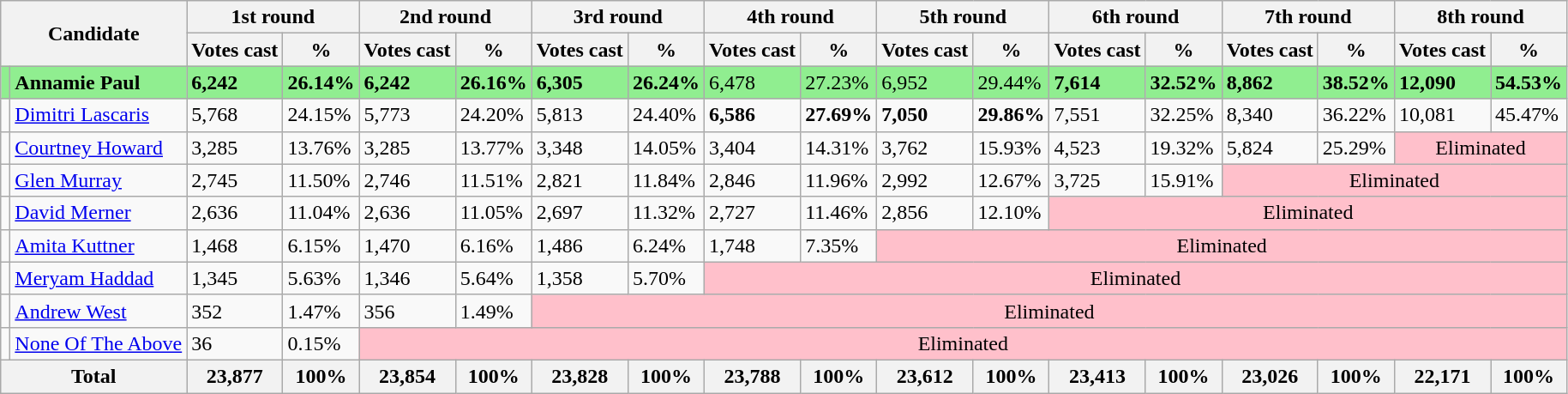<table class="wikitable">
<tr>
<th rowspan="2" colspan="2">Candidate</th>
<th colspan="2">1st round</th>
<th colspan="2">2nd round</th>
<th colspan="2">3rd round</th>
<th colspan="2">4th round</th>
<th colspan="2">5th round</th>
<th colspan="2">6th round</th>
<th colspan="2">7th round</th>
<th colspan="2">8th round</th>
</tr>
<tr>
<th>Votes cast</th>
<th>%</th>
<th>Votes cast</th>
<th>%</th>
<th>Votes cast</th>
<th>%</th>
<th>Votes cast</th>
<th>%</th>
<th>Votes cast</th>
<th>%</th>
<th>Votes cast</th>
<th>%</th>
<th>Votes cast</th>
<th>%</th>
<th>Votes cast</th>
<th>%</th>
</tr>
<tr style="background:lightgreen;">
<td></td>
<td><strong>Annamie Paul</strong></td>
<td><strong>6,242</strong></td>
<td><strong>26.14%</strong></td>
<td><strong>6,242</strong></td>
<td><strong>26.16%</strong></td>
<td><strong>6,305</strong></td>
<td><strong>26.24%</strong></td>
<td>6,478</td>
<td>27.23%</td>
<td>6,952</td>
<td>29.44%</td>
<td><strong>7,614</strong></td>
<td><strong>32.52%</strong></td>
<td><strong>8,862</strong></td>
<td><strong>38.52%</strong></td>
<td><strong>12,090</strong></td>
<td><strong>54.53%</strong></td>
</tr>
<tr>
<td></td>
<td><a href='#'>Dimitri Lascaris</a></td>
<td>5,768</td>
<td>24.15%</td>
<td>5,773</td>
<td>24.20%</td>
<td>5,813</td>
<td>24.40%</td>
<td><strong>6,586</strong></td>
<td><strong>27.69%</strong></td>
<td><strong>7,050</strong></td>
<td><strong>29.86%</strong></td>
<td>7,551</td>
<td>32.25%</td>
<td>8,340</td>
<td>36.22%</td>
<td>10,081</td>
<td>45.47%</td>
</tr>
<tr>
<td></td>
<td><a href='#'>Courtney Howard</a></td>
<td>3,285</td>
<td>13.76%</td>
<td>3,285</td>
<td>13.77%</td>
<td>3,348</td>
<td>14.05%</td>
<td>3,404</td>
<td>14.31%</td>
<td>3,762</td>
<td>15.93%</td>
<td>4,523</td>
<td>19.32%</td>
<td>5,824</td>
<td>25.29%</td>
<td colspan="2" style="background:pink; text-align:center">Eliminated</td>
</tr>
<tr>
<td></td>
<td><a href='#'>Glen Murray</a></td>
<td>2,745</td>
<td>11.50%</td>
<td>2,746</td>
<td>11.51%</td>
<td>2,821</td>
<td>11.84%</td>
<td>2,846</td>
<td>11.96%</td>
<td>2,992</td>
<td>12.67%</td>
<td>3,725</td>
<td>15.91%</td>
<td colspan="4" style="background:pink; text-align:center">Eliminated</td>
</tr>
<tr>
<td></td>
<td><a href='#'>David Merner</a></td>
<td>2,636</td>
<td>11.04%</td>
<td>2,636</td>
<td>11.05%</td>
<td>2,697</td>
<td>11.32%</td>
<td>2,727</td>
<td>11.46%</td>
<td>2,856</td>
<td>12.10%</td>
<td colspan="6" style="background:pink; text-align:center">Eliminated</td>
</tr>
<tr>
<td></td>
<td><a href='#'>Amita Kuttner</a></td>
<td>1,468</td>
<td>6.15%</td>
<td>1,470</td>
<td>6.16%</td>
<td>1,486</td>
<td>6.24%</td>
<td>1,748</td>
<td>7.35%</td>
<td colspan="8" style="background:pink; text-align:center">Eliminated</td>
</tr>
<tr>
<td></td>
<td><a href='#'>Meryam Haddad</a></td>
<td>1,345</td>
<td>5.63%</td>
<td>1,346</td>
<td>5.64%</td>
<td>1,358</td>
<td>5.70%</td>
<td colspan="10" style="background:pink; text-align:center">Eliminated</td>
</tr>
<tr>
<td></td>
<td><a href='#'>Andrew West</a></td>
<td>352</td>
<td>1.47%</td>
<td>356</td>
<td>1.49%</td>
<td colspan="12" style="background:pink; text-align:center">Eliminated</td>
</tr>
<tr>
<td></td>
<td><a href='#'>None Of The Above</a></td>
<td>36</td>
<td>0.15%</td>
<td colspan="14" style="background:pink; text-align:center">Eliminated</td>
</tr>
<tr>
<th colspan="2">Total</th>
<th align="right">23,877</th>
<th align="right">100%</th>
<th align="right">23,854</th>
<th align="right">100%</th>
<th align="right">23,828</th>
<th align="right">100%</th>
<th align="right">23,788</th>
<th align="right">100%</th>
<th align="right">23,612</th>
<th align="right">100%</th>
<th align="right">23,413</th>
<th align="right">100%</th>
<th align="right">23,026</th>
<th align="right">100%</th>
<th align="right">22,171</th>
<th align="right">100%</th>
</tr>
</table>
